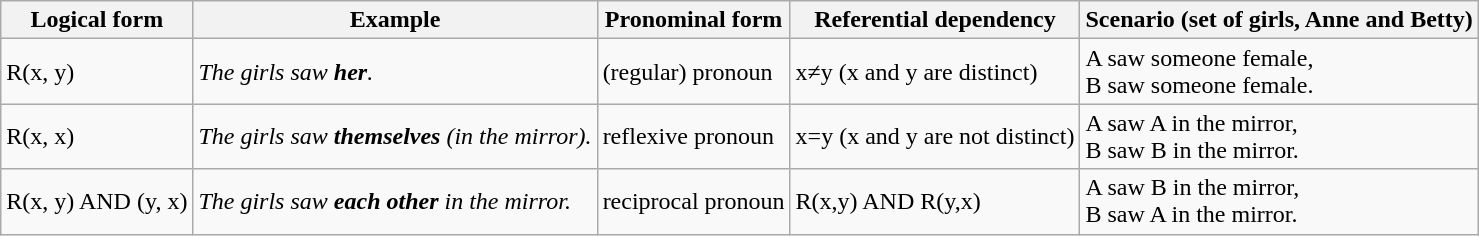<table class="wikitable">
<tr>
<th>Logical form</th>
<th>Example</th>
<th>Pronominal form</th>
<th>Referential dependency</th>
<th>Scenario (set of girls, Anne and Betty)</th>
</tr>
<tr>
<td>R(x, y)</td>
<td><em>The girls saw <strong>her</strong>.</em></td>
<td>(regular) pronoun</td>
<td>x≠y (x and y are distinct)</td>
<td>A saw someone female,<br>B saw someone female.</td>
</tr>
<tr>
<td>R(x, x)</td>
<td><em>The girls saw <strong>themselves</strong> (in the mirror).</em></td>
<td>reflexive pronoun</td>
<td>x=y (x and y are not distinct)</td>
<td>A saw A in the mirror,<br>B saw B in the mirror.</td>
</tr>
<tr>
<td>R(x, y) AND (y, x)</td>
<td><em>The girls saw <strong>each other</strong> in the mirror.</em></td>
<td>reciprocal pronoun</td>
<td>R(x,y) AND R(y,x)</td>
<td>A saw B in the mirror,<br>B saw A in the mirror.</td>
</tr>
</table>
